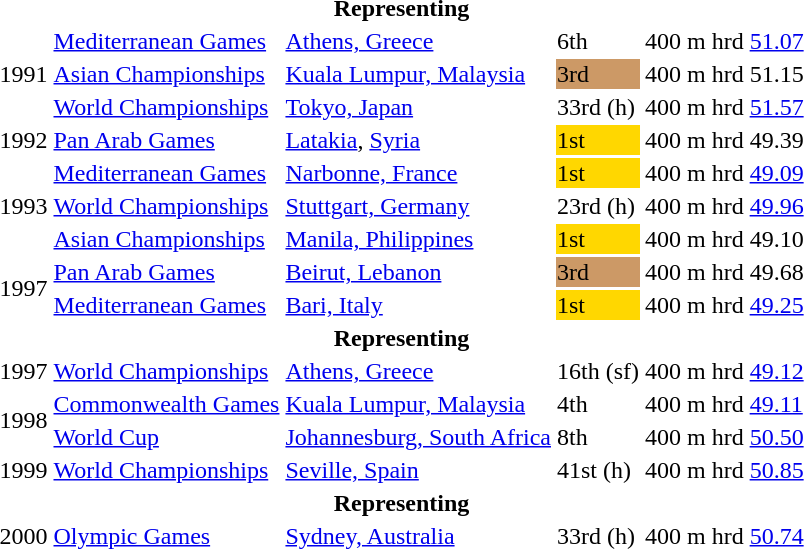<table>
<tr>
<th colspan=6>Representing </th>
</tr>
<tr>
<td rowspan=3>1991</td>
<td><a href='#'>Mediterranean Games</a></td>
<td><a href='#'>Athens, Greece</a></td>
<td>6th</td>
<td>400 m hrd</td>
<td><a href='#'>51.07</a></td>
</tr>
<tr>
<td><a href='#'>Asian Championships</a></td>
<td><a href='#'>Kuala Lumpur, Malaysia</a></td>
<td bgcolor="cc9966">3rd</td>
<td>400 m hrd</td>
<td>51.15</td>
</tr>
<tr>
<td><a href='#'>World Championships</a></td>
<td><a href='#'>Tokyo, Japan</a></td>
<td>33rd (h)</td>
<td>400 m hrd</td>
<td><a href='#'>51.57</a></td>
</tr>
<tr>
<td>1992</td>
<td><a href='#'>Pan Arab Games</a></td>
<td><a href='#'>Latakia</a>, <a href='#'>Syria</a></td>
<td bgcolor="gold">1st</td>
<td>400 m hrd</td>
<td>49.39</td>
</tr>
<tr>
<td rowspan=3>1993</td>
<td><a href='#'>Mediterranean Games</a></td>
<td><a href='#'>Narbonne, France</a></td>
<td bgcolor="gold">1st</td>
<td>400 m hrd</td>
<td><a href='#'>49.09</a></td>
</tr>
<tr>
<td><a href='#'>World Championships</a></td>
<td><a href='#'>Stuttgart, Germany</a></td>
<td>23rd (h)</td>
<td>400 m hrd</td>
<td><a href='#'>49.96</a></td>
</tr>
<tr>
<td><a href='#'>Asian Championships</a></td>
<td><a href='#'>Manila, Philippines</a></td>
<td bgcolor="gold">1st</td>
<td>400 m hrd</td>
<td>49.10</td>
</tr>
<tr>
<td rowspan=2>1997</td>
<td><a href='#'>Pan Arab Games</a></td>
<td><a href='#'>Beirut, Lebanon</a></td>
<td bgcolor="cc9966">3rd</td>
<td>400 m hrd</td>
<td>49.68</td>
</tr>
<tr>
<td><a href='#'>Mediterranean Games</a></td>
<td><a href='#'>Bari, Italy</a></td>
<td bgcolor="gold">1st</td>
<td>400 m hrd</td>
<td><a href='#'>49.25</a></td>
</tr>
<tr>
<th colspan=6>Representing </th>
</tr>
<tr>
<td>1997</td>
<td><a href='#'>World Championships</a></td>
<td><a href='#'>Athens, Greece</a></td>
<td>16th (sf)</td>
<td>400 m hrd</td>
<td><a href='#'>49.12</a></td>
</tr>
<tr>
<td rowspan=2>1998</td>
<td><a href='#'>Commonwealth Games</a></td>
<td><a href='#'>Kuala Lumpur, Malaysia</a></td>
<td>4th</td>
<td>400 m hrd</td>
<td><a href='#'>49.11</a></td>
</tr>
<tr>
<td><a href='#'>World Cup</a></td>
<td><a href='#'>Johannesburg, South Africa</a></td>
<td>8th</td>
<td>400 m hrd</td>
<td><a href='#'>50.50</a></td>
</tr>
<tr>
<td>1999</td>
<td><a href='#'>World Championships</a></td>
<td><a href='#'>Seville, Spain</a></td>
<td>41st (h)</td>
<td>400 m hrd</td>
<td><a href='#'>50.85</a></td>
</tr>
<tr>
<th colspan=6>Representing </th>
</tr>
<tr>
<td>2000</td>
<td><a href='#'>Olympic Games</a></td>
<td><a href='#'>Sydney, Australia</a></td>
<td>33rd (h)</td>
<td>400 m hrd</td>
<td><a href='#'>50.74</a></td>
</tr>
</table>
